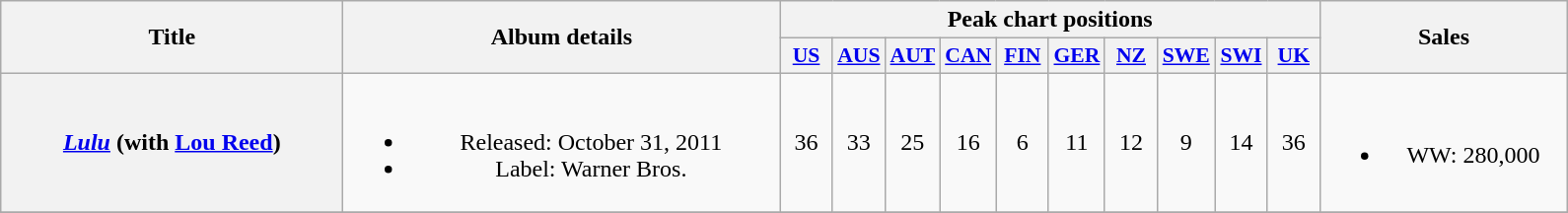<table class="wikitable plainrowheaders" style="text-align:center;" border="1">
<tr>
<th scope="col" rowspan="2" style="width:14em;">Title</th>
<th scope="col" rowspan="2" style="width:18em;">Album details</th>
<th scope="col" colspan="10">Peak chart positions</th>
<th scope="col" rowspan="2" style="width:10em;">Sales</th>
</tr>
<tr>
<th scope="col" style="width:2em;font-size:90%;"><a href='#'>US</a><br></th>
<th scope="col" style="width:2em;font-size:90%;"><a href='#'>AUS</a><br></th>
<th scope="col" style="width:2em;font-size:90%;"><a href='#'>AUT</a><br></th>
<th scope="col" style="width:2em;font-size:90%;"><a href='#'>CAN</a><br></th>
<th scope="col" style="width:2em;font-size:90%;"><a href='#'>FIN</a><br></th>
<th scope="col" style="width:2em;font-size:90%;"><a href='#'>GER</a><br></th>
<th scope="col" style="width:2em;font-size:90%;"><a href='#'>NZ</a><br></th>
<th scope="col" style="width:2em;font-size:90%;"><a href='#'>SWE</a><br></th>
<th scope="col" style="width:2em;font-size:90%;"><a href='#'>SWI</a><br></th>
<th scope="col" style="width:2em;font-size:90%;"><a href='#'>UK</a><br></th>
</tr>
<tr>
<th scope="row"><em><a href='#'>Lulu</a></em> <span>(with <a href='#'>Lou Reed</a>)</span></th>
<td><br><ul><li>Released: October 31, 2011</li><li>Label: Warner Bros.</li></ul></td>
<td>36</td>
<td>33</td>
<td>25</td>
<td>16</td>
<td>6</td>
<td>11</td>
<td>12</td>
<td>9</td>
<td>14</td>
<td>36</td>
<td><br><ul><li>WW: 280,000</li></ul></td>
</tr>
<tr>
</tr>
</table>
